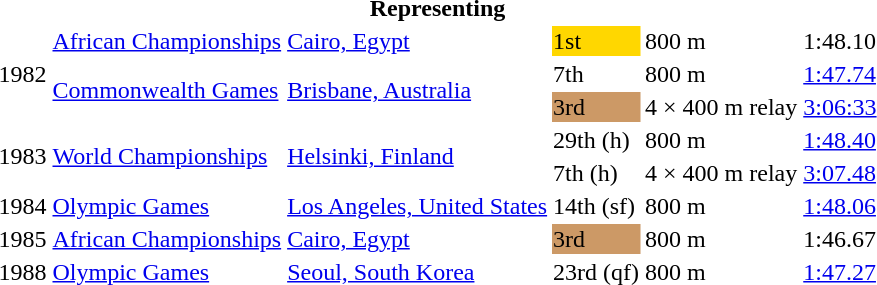<table>
<tr>
<th colspan="6">Representing </th>
</tr>
<tr>
<td rowspan=3>1982</td>
<td><a href='#'>African Championships</a></td>
<td><a href='#'>Cairo, Egypt</a></td>
<td bgcolor=gold>1st</td>
<td>800 m</td>
<td>1:48.10</td>
</tr>
<tr>
<td rowspan=2><a href='#'>Commonwealth Games</a></td>
<td rowspan=2><a href='#'>Brisbane, Australia</a></td>
<td>7th</td>
<td>800 m</td>
<td><a href='#'>1:47.74</a></td>
</tr>
<tr>
<td bgcolor=cc9966>3rd</td>
<td>4 × 400 m relay</td>
<td><a href='#'>3:06:33</a></td>
</tr>
<tr>
<td rowspan=2>1983</td>
<td rowspan=2><a href='#'>World Championships</a></td>
<td rowspan=2><a href='#'>Helsinki, Finland</a></td>
<td>29th (h)</td>
<td>800 m</td>
<td><a href='#'>1:48.40</a></td>
</tr>
<tr>
<td>7th (h)</td>
<td>4 × 400 m relay</td>
<td><a href='#'>3:07.48</a></td>
</tr>
<tr>
<td>1984</td>
<td><a href='#'>Olympic Games</a></td>
<td><a href='#'>Los Angeles, United States</a></td>
<td>14th (sf)</td>
<td>800 m</td>
<td><a href='#'>1:48.06</a></td>
</tr>
<tr>
<td>1985</td>
<td><a href='#'>African Championships</a></td>
<td><a href='#'>Cairo, Egypt</a></td>
<td bgcolor=cc9966>3rd</td>
<td>800 m</td>
<td>1:46.67</td>
</tr>
<tr>
<td>1988</td>
<td><a href='#'>Olympic Games</a></td>
<td><a href='#'>Seoul, South Korea</a></td>
<td>23rd (qf)</td>
<td>800 m</td>
<td><a href='#'>1:47.27</a></td>
</tr>
</table>
